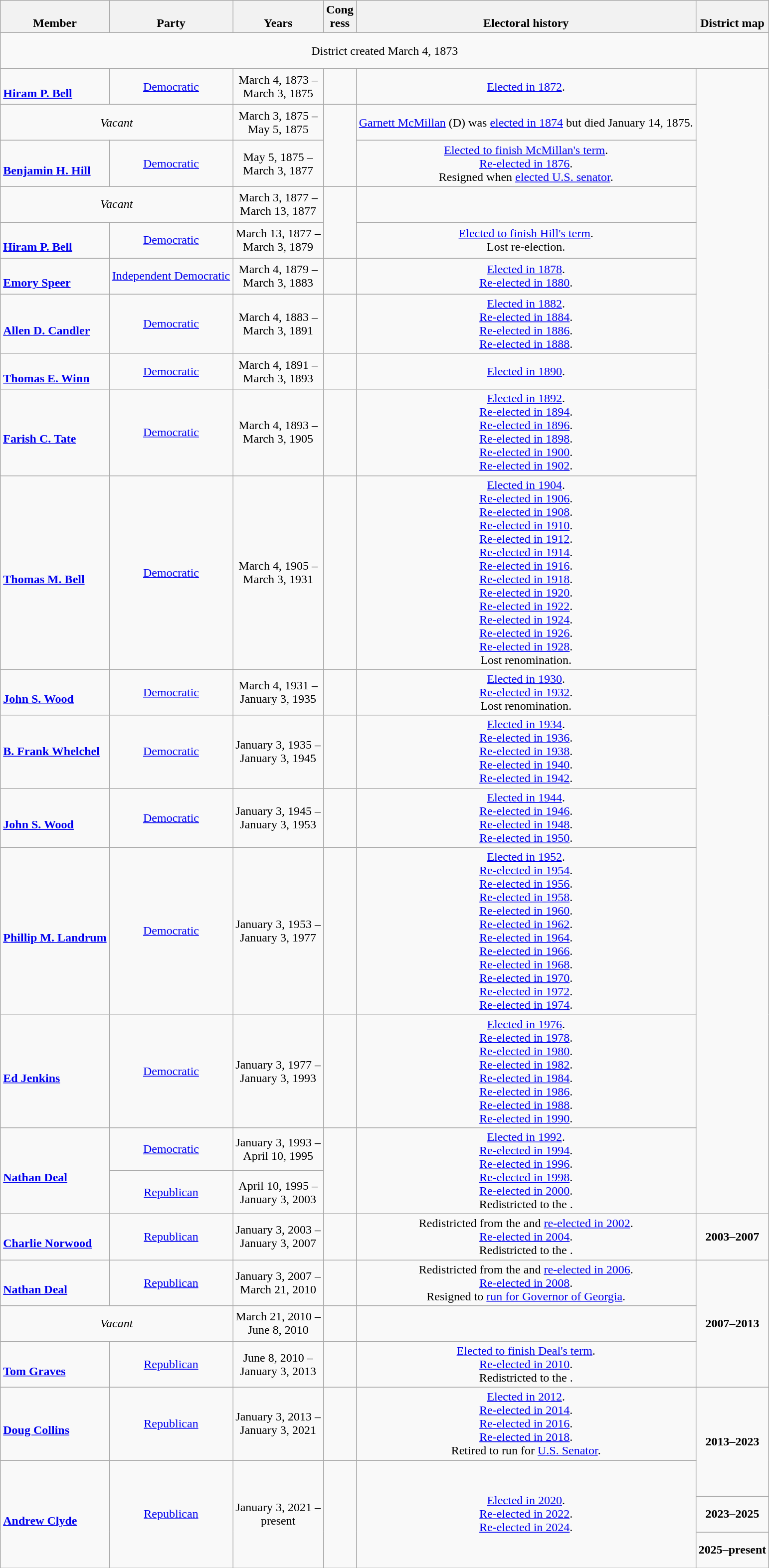<table class=wikitable style=text-align:center>
<tr valign=bottom>
<th>Member</th>
<th>Party</th>
<th>Years</th>
<th>Cong<br>ress</th>
<th>Electoral history</th>
<th>District map</th>
</tr>
<tr style="height:3em">
<td colspan=6>District created March 4, 1873</td>
</tr>
<tr style="height:3em">
<td align=left><br><strong><a href='#'>Hiram P. Bell</a></strong><br></td>
<td><a href='#'>Democratic</a></td>
<td nowrap>March 4, 1873 –<br>March 3, 1875</td>
<td></td>
<td><a href='#'>Elected in 1872</a>.<br></td>
</tr>
<tr style="height:3em">
<td colspan=2><em>Vacant</em></td>
<td nowrap>March 3, 1875 –<br>May 5, 1875</td>
<td rowspan=2></td>
<td><a href='#'>Garnett McMillan</a> (D) was <a href='#'>elected in 1874</a> but died January 14, 1875.</td>
</tr>
<tr style="height:3em">
<td align=left><br><strong><a href='#'>Benjamin H. Hill</a></strong><br></td>
<td><a href='#'>Democratic</a></td>
<td nowrap>May 5, 1875 –<br>March 3, 1877</td>
<td><a href='#'>Elected to finish McMillan's term</a>.<br><a href='#'>Re-elected in 1876</a>.<br>Resigned when <a href='#'>elected U.S. senator</a>.</td>
</tr>
<tr style="height:3em">
<td colspan=2><em>Vacant</em></td>
<td nowrap>March 3, 1877 –<br>March 13, 1877</td>
<td rowspan=2></td>
<td></td>
</tr>
<tr style="height:3em">
<td align=left><br><strong><a href='#'>Hiram P. Bell</a></strong><br></td>
<td><a href='#'>Democratic</a></td>
<td nowrap>March 13, 1877 –<br>March 3, 1879</td>
<td><a href='#'>Elected to finish Hill's term</a>.<br>Lost re-election.</td>
</tr>
<tr style="height:3em">
<td align=left><br><strong><a href='#'>Emory Speer</a></strong><br></td>
<td><a href='#'>Independent Democratic</a></td>
<td nowrap>March 4, 1879 –<br>March 3, 1883</td>
<td></td>
<td><a href='#'>Elected in 1878</a>.<br><a href='#'>Re-elected in 1880</a>.<br></td>
</tr>
<tr style="height:3em">
<td align=left><br><strong><a href='#'>Allen D. Candler</a></strong><br></td>
<td><a href='#'>Democratic</a></td>
<td nowrap>March 4, 1883 –<br>March 3, 1891</td>
<td></td>
<td><a href='#'>Elected in 1882</a>.<br><a href='#'>Re-elected in 1884</a>.<br><a href='#'>Re-elected in 1886</a>.<br><a href='#'>Re-elected in 1888</a>.<br></td>
</tr>
<tr style="height:3em">
<td align=left><br><strong><a href='#'>Thomas E. Winn</a></strong><br></td>
<td><a href='#'>Democratic</a></td>
<td nowrap>March 4, 1891 –<br>March 3, 1893</td>
<td></td>
<td><a href='#'>Elected in 1890</a>.<br></td>
</tr>
<tr style="height:3em">
<td align=left><br><strong><a href='#'>Farish C. Tate</a></strong><br></td>
<td><a href='#'>Democratic</a></td>
<td nowrap>March 4, 1893 –<br>March 3, 1905</td>
<td></td>
<td><a href='#'>Elected in 1892</a>.<br><a href='#'>Re-elected in 1894</a>.<br><a href='#'>Re-elected in 1896</a>.<br><a href='#'>Re-elected in 1898</a>.<br><a href='#'>Re-elected in 1900</a>.<br><a href='#'>Re-elected in 1902</a>.<br></td>
</tr>
<tr style="height:3em">
<td align=left><br><strong><a href='#'>Thomas M. Bell</a></strong><br></td>
<td><a href='#'>Democratic</a></td>
<td nowrap>March 4, 1905 –<br>March 3, 1931</td>
<td></td>
<td><a href='#'>Elected in 1904</a>.<br><a href='#'>Re-elected in 1906</a>.<br><a href='#'>Re-elected in 1908</a>.<br><a href='#'>Re-elected in 1910</a>.<br><a href='#'>Re-elected in 1912</a>.<br><a href='#'>Re-elected in 1914</a>.<br><a href='#'>Re-elected in 1916</a>.<br><a href='#'>Re-elected in 1918</a>.<br><a href='#'>Re-elected in 1920</a>.<br><a href='#'>Re-elected in 1922</a>.<br><a href='#'>Re-elected in 1924</a>.<br><a href='#'>Re-elected in 1926</a>.<br><a href='#'>Re-elected in 1928</a>.<br>Lost renomination.</td>
</tr>
<tr style="height:3em">
<td align=left><br><strong><a href='#'>John S. Wood</a></strong><br></td>
<td><a href='#'>Democratic</a></td>
<td nowrap>March 4, 1931 –<br>January 3, 1935</td>
<td></td>
<td><a href='#'>Elected in 1930</a>.<br><a href='#'>Re-elected in 1932</a>.<br>Lost renomination.</td>
</tr>
<tr style="height:3em">
<td align=left><strong><a href='#'>B. Frank Whelchel</a></strong><br></td>
<td><a href='#'>Democratic</a></td>
<td nowrap>January 3, 1935 –<br>January 3, 1945</td>
<td></td>
<td><a href='#'>Elected in 1934</a>.<br><a href='#'>Re-elected in 1936</a>.<br><a href='#'>Re-elected in 1938</a>.<br><a href='#'>Re-elected in 1940</a>.<br><a href='#'>Re-elected in 1942</a>.<br></td>
</tr>
<tr style="height:3em">
<td align=left><br><strong><a href='#'>John S. Wood</a></strong><br></td>
<td><a href='#'>Democratic</a></td>
<td nowrap>January 3, 1945 –<br>January 3, 1953</td>
<td></td>
<td><a href='#'>Elected in 1944</a>.<br><a href='#'>Re-elected in 1946</a>.<br><a href='#'>Re-elected in 1948</a>.<br><a href='#'>Re-elected in 1950</a>.<br></td>
</tr>
<tr style="height:3em">
<td align=left><br><strong><a href='#'>Phillip M. Landrum</a></strong><br></td>
<td><a href='#'>Democratic</a></td>
<td nowrap>January 3, 1953 –<br>January 3, 1977</td>
<td></td>
<td><a href='#'>Elected in 1952</a>.<br><a href='#'>Re-elected in 1954</a>.<br><a href='#'>Re-elected in 1956</a>.<br><a href='#'>Re-elected in 1958</a>.<br><a href='#'>Re-elected in 1960</a>.<br><a href='#'>Re-elected in 1962</a>.<br><a href='#'>Re-elected in 1964</a>.<br><a href='#'>Re-elected in 1966</a>.<br><a href='#'>Re-elected in 1968</a>.<br><a href='#'>Re-elected in 1970</a>.<br><a href='#'>Re-elected in 1972</a>.<br><a href='#'>Re-elected in 1974</a>.<br></td>
</tr>
<tr style="height:3em">
<td align=left><br><strong><a href='#'>Ed Jenkins</a></strong><br></td>
<td><a href='#'>Democratic</a></td>
<td nowrap>January 3, 1977 –<br>January 3, 1993</td>
<td></td>
<td><a href='#'>Elected in 1976</a>.<br><a href='#'>Re-elected in 1978</a>.<br><a href='#'>Re-elected in 1980</a>.<br><a href='#'>Re-elected in 1982</a>.<br><a href='#'>Re-elected in 1984</a>.<br><a href='#'>Re-elected in 1986</a>.<br><a href='#'>Re-elected in 1988</a>.<br><a href='#'>Re-elected in 1990</a>.<br></td>
</tr>
<tr style="height:3em">
<td rowspan=2 align=left><br><strong><a href='#'>Nathan Deal</a></strong><br></td>
<td><a href='#'>Democratic</a></td>
<td nowrap>January 3, 1993 –<br>April 10, 1995</td>
<td rowspan=2></td>
<td rowspan=2><a href='#'>Elected in 1992</a>.<br><a href='#'>Re-elected in 1994</a>.<br><a href='#'>Re-elected in 1996</a>.<br><a href='#'>Re-elected in 1998</a>.<br><a href='#'>Re-elected in 2000</a>.<br>Redistricted to the .</td>
</tr>
<tr style="height:3em">
<td><a href='#'>Republican</a></td>
<td nowrap>April 10, 1995 –<br>January 3, 2003</td>
</tr>
<tr style="height:3em">
<td align=left><br><strong><a href='#'>Charlie Norwood</a></strong><br></td>
<td><a href='#'>Republican</a></td>
<td nowrap>January 3, 2003 –<br>January 3, 2007</td>
<td></td>
<td>Redistricted from the  and <a href='#'>re-elected in 2002</a>.<br><a href='#'>Re-elected in 2004</a>.<br>Redistricted to the .</td>
<td><strong>2003–2007</strong><br></td>
</tr>
<tr style="height:3em">
<td align=left><br><strong><a href='#'>Nathan Deal</a></strong><br></td>
<td><a href='#'>Republican</a></td>
<td nowrap>January 3, 2007 –<br>March 21, 2010</td>
<td></td>
<td>Redistricted from the  and <a href='#'>re-elected in 2006</a>.<br><a href='#'>Re-elected in 2008</a>.<br>Resigned to <a href='#'>run for Governor of Georgia</a>.</td>
<td rowspan=3><strong>2007–2013</strong><br></td>
</tr>
<tr style="height:3em">
<td colspan=2><em>Vacant</em></td>
<td nowrap>March 21, 2010 –<br>June 8, 2010</td>
<td></td>
<td></td>
</tr>
<tr style="height:3em">
<td align=left><br><strong><a href='#'>Tom Graves</a></strong><br></td>
<td><a href='#'>Republican</a></td>
<td nowrap>June 8, 2010 –<br>January 3, 2013</td>
<td></td>
<td><a href='#'>Elected to finish Deal's term</a>.<br><a href='#'>Re-elected in 2010</a>.<br>Redistricted to the .</td>
</tr>
<tr style="height:3em">
<td align=left><br><strong><a href='#'>Doug Collins</a></strong><br></td>
<td><a href='#'>Republican</a></td>
<td nowrap>January 3, 2013 –<br>January 3, 2021</td>
<td></td>
<td><a href='#'>Elected in 2012</a>.<br><a href='#'>Re-elected in 2014</a>.<br><a href='#'>Re-elected in 2016</a>.<br><a href='#'>Re-elected in 2018</a>.<br>Retired to run for <a href='#'>U.S. Senator</a>.</td>
<td rowspan=2><strong>2013–2023</strong><br></td>
</tr>
<tr style="height:3em">
<td rowspan=3 align=left><br><strong><a href='#'>Andrew Clyde</a></strong><br></td>
<td rowspan=3 ><a href='#'>Republican</a></td>
<td rowspan=3 nowrap>January 3, 2021 –<br>present</td>
<td rowspan=3></td>
<td rowspan=3><a href='#'>Elected in 2020</a>.<br><a href='#'>Re-elected in 2022</a>.<br><a href='#'>Re-elected in 2024</a>.</td>
</tr>
<tr style="height:3em">
<td><strong>2023–2025</strong><br></td>
</tr>
<tr style="height:3em">
<td><strong>2025–present</strong><br></td>
</tr>
</table>
